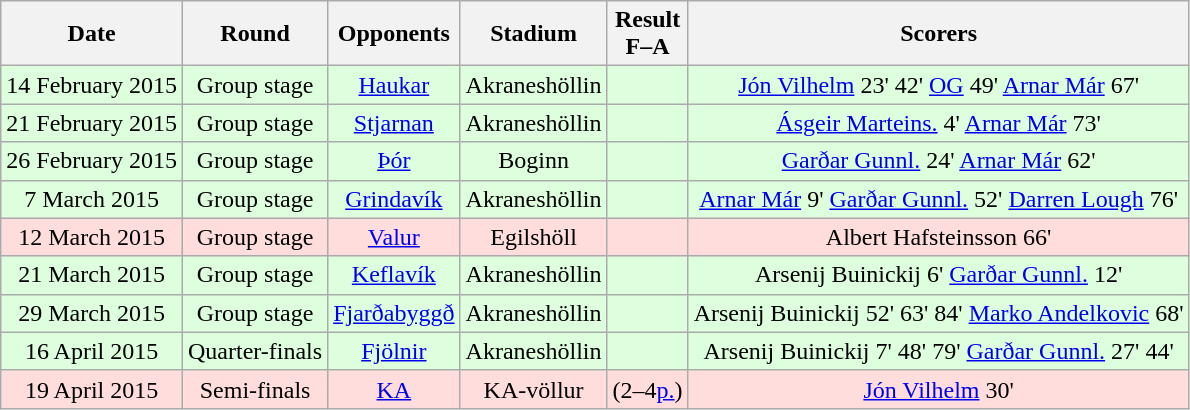<table class="wikitable" style="text-align:center">
<tr>
<th>Date</th>
<th>Round</th>
<th>Opponents</th>
<th>Stadium</th>
<th>Result<br>F–A</th>
<th>Scorers</th>
</tr>
<tr bgcolor="#ddffdd">
<td>14 February 2015</td>
<td>Group stage</td>
<td><a href='#'>Haukar</a></td>
<td>Akraneshöllin</td>
<td></td>
<td><a href='#'>Jón Vilhelm</a> 23' 42' <a href='#'>OG</a> 49' <a href='#'>Arnar Már</a> 67'</td>
</tr>
<tr bgcolor="#ddffdd">
<td>21 February 2015</td>
<td>Group stage</td>
<td><a href='#'>Stjarnan</a></td>
<td>Akraneshöllin</td>
<td></td>
<td><a href='#'>Ásgeir Marteins.</a> 4' <a href='#'>Arnar Már</a> 73'</td>
</tr>
<tr bgcolor="#ddffdd">
<td>26 February 2015</td>
<td>Group stage</td>
<td><a href='#'>Þór</a></td>
<td>Boginn</td>
<td></td>
<td><a href='#'>Garðar Gunnl.</a> 24' <a href='#'>Arnar Már</a> 62'</td>
</tr>
<tr bgcolor="#ddffdd">
<td>7 March 2015</td>
<td>Group stage</td>
<td><a href='#'>Grindavík</a></td>
<td>Akraneshöllin</td>
<td></td>
<td><a href='#'>Arnar Már</a> 9' <a href='#'>Garðar Gunnl.</a> 52' <a href='#'>Darren Lough</a> 76'</td>
</tr>
<tr bgcolor="#ffdddd">
<td>12 March 2015</td>
<td>Group stage</td>
<td><a href='#'>Valur</a></td>
<td>Egilshöll</td>
<td></td>
<td>Albert Hafsteinsson 66'</td>
</tr>
<tr bgcolor="#ddffdd">
<td>21 March 2015</td>
<td>Group stage</td>
<td><a href='#'>Keflavík</a></td>
<td>Akraneshöllin</td>
<td></td>
<td>Arsenij Buinickij 6' <a href='#'>Garðar Gunnl.</a> 12'</td>
</tr>
<tr bgcolor="#ddffdd">
<td>29 March 2015</td>
<td>Group stage</td>
<td><a href='#'>Fjarðabyggð</a></td>
<td>Akraneshöllin</td>
<td></td>
<td>Arsenij Buinickij 52' 63' 84' <a href='#'>Marko Andelkovic</a> 68'</td>
</tr>
<tr bgcolor="#ddffdd">
<td>16 April 2015</td>
<td>Quarter-finals</td>
<td><a href='#'>Fjölnir</a></td>
<td>Akraneshöllin</td>
<td></td>
<td>Arsenij Buinickij 7' 48' 79' <a href='#'>Garðar Gunnl.</a> 27' 44'</td>
</tr>
<tr bgcolor="#ffdddd">
<td>19 April 2015</td>
<td>Semi-finals</td>
<td><a href='#'>KA</a></td>
<td>KA-völlur</td>
<td> (2–4<a href='#'>p.</a>)</td>
<td><a href='#'>Jón Vilhelm</a> 30'</td>
</tr>
</table>
